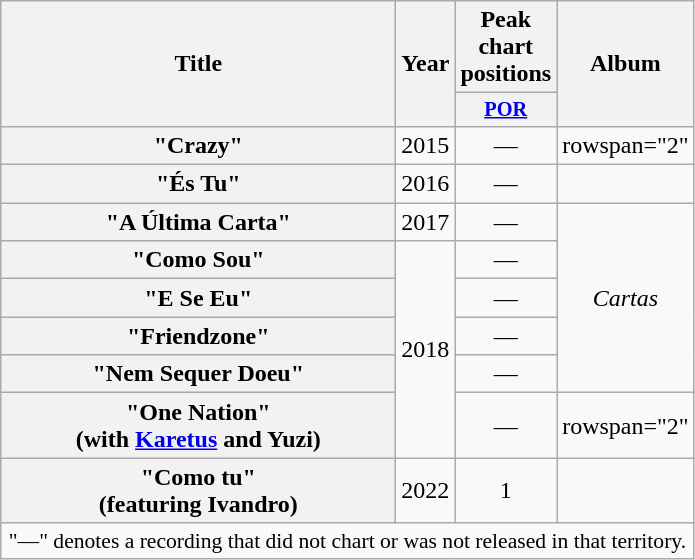<table class="wikitable plainrowheaders" style="text-align:center;" border="1">
<tr>
<th scope="col" rowspan="2" style="width:16em;">Title</th>
<th scope="col" rowspan="2">Year</th>
<th scope="col">Peak chart positions</th>
<th scope="col" rowspan="2">Album</th>
</tr>
<tr>
<th scope="col" style="width:3em;font-size:85%;"><a href='#'>POR</a><br></th>
</tr>
<tr>
<th scope="row">"Crazy"</th>
<td>2015</td>
<td>—</td>
<td>rowspan="2" </td>
</tr>
<tr>
<th scope="row">"És Tu"</th>
<td>2016</td>
<td>—</td>
</tr>
<tr>
<th scope="row">"A Última Carta"</th>
<td>2017</td>
<td>—</td>
<td rowspan="5"><em>Cartas</em></td>
</tr>
<tr>
<th scope="row">"Como Sou"</th>
<td rowspan="5">2018</td>
<td>—</td>
</tr>
<tr>
<th scope="row">"E Se Eu"</th>
<td>—</td>
</tr>
<tr>
<th scope="row">"Friendzone"</th>
<td>—</td>
</tr>
<tr>
<th scope="row">"Nem Sequer Doeu"</th>
<td>—</td>
</tr>
<tr>
<th scope="row">"One Nation"<br><span>(with <a href='#'>Karetus</a> and Yuzi)</span></th>
<td>—</td>
<td>rowspan="2" </td>
</tr>
<tr>
<th scope="row">"Como tu"<br><span>(featuring Ivandro)</span></th>
<td>2022</td>
<td>1</td>
</tr>
<tr>
<td colspan="4" style="font-size:90%">"—" denotes a recording that did not chart or was not released in that territory.</td>
</tr>
</table>
